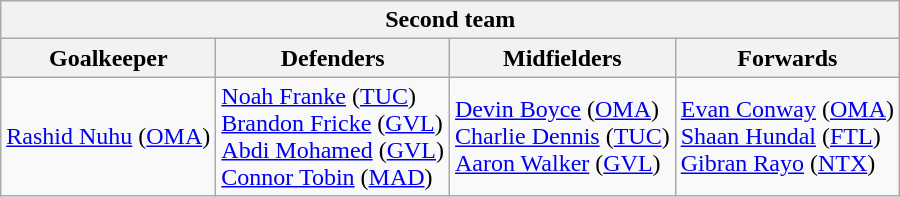<table class="wikitable">
<tr>
<th colspan="4">Second team</th>
</tr>
<tr>
<th>Goalkeeper</th>
<th>Defenders</th>
<th>Midfielders</th>
<th>Forwards</th>
</tr>
<tr>
<td> <a href='#'>Rashid Nuhu</a> (<a href='#'>OMA</a>)</td>
<td> <a href='#'>Noah Franke</a> (<a href='#'>TUC</a>)<br> <a href='#'>Brandon Fricke</a> (<a href='#'>GVL</a>)<br> <a href='#'>Abdi Mohamed</a> (<a href='#'>GVL</a>)<br> <a href='#'>Connor Tobin</a> (<a href='#'>MAD</a>)</td>
<td> <a href='#'>Devin Boyce</a> (<a href='#'>OMA</a>)<br> <a href='#'>Charlie Dennis</a> (<a href='#'>TUC</a>)<br> <a href='#'>Aaron Walker</a> (<a href='#'>GVL</a>)</td>
<td> <a href='#'>Evan Conway</a> (<a href='#'>OMA</a>)<br> <a href='#'>Shaan Hundal</a> (<a href='#'>FTL</a>)<br> <a href='#'>Gibran Rayo</a> (<a href='#'>NTX</a>)</td>
</tr>
</table>
